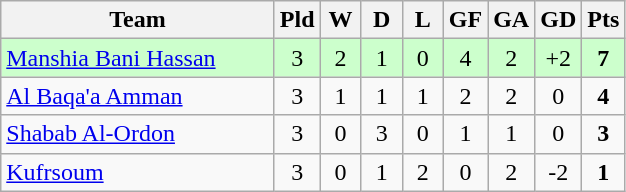<table class="wikitable" style="text-align: center;">
<tr>
<th style="width:175px;">Team</th>
<th width="20">Pld</th>
<th width="20">W</th>
<th width="20">D</th>
<th width="20">L</th>
<th width="20">GF</th>
<th width="20">GA</th>
<th width="20">GD</th>
<th width="20">Pts</th>
</tr>
<tr style="background:#cfc;">
<td align=left> <a href='#'>Manshia Bani Hassan</a></td>
<td>3</td>
<td>2</td>
<td>1</td>
<td>0</td>
<td>4</td>
<td>2</td>
<td>+2</td>
<td><strong>7</strong></td>
</tr>
<tr>
<td align=left> <a href='#'>Al Baqa'a Amman</a></td>
<td>3</td>
<td>1</td>
<td>1</td>
<td>1</td>
<td>2</td>
<td>2</td>
<td>0</td>
<td><strong>4</strong></td>
</tr>
<tr>
<td align=left> <a href='#'>Shabab Al-Ordon</a></td>
<td>3</td>
<td>0</td>
<td>3</td>
<td>0</td>
<td>1</td>
<td>1</td>
<td>0</td>
<td><strong>3</strong></td>
</tr>
<tr>
<td align=left> <a href='#'>Kufrsoum</a></td>
<td>3</td>
<td>0</td>
<td>1</td>
<td>2</td>
<td>0</td>
<td>2</td>
<td>-2</td>
<td><strong>1</strong></td>
</tr>
</table>
